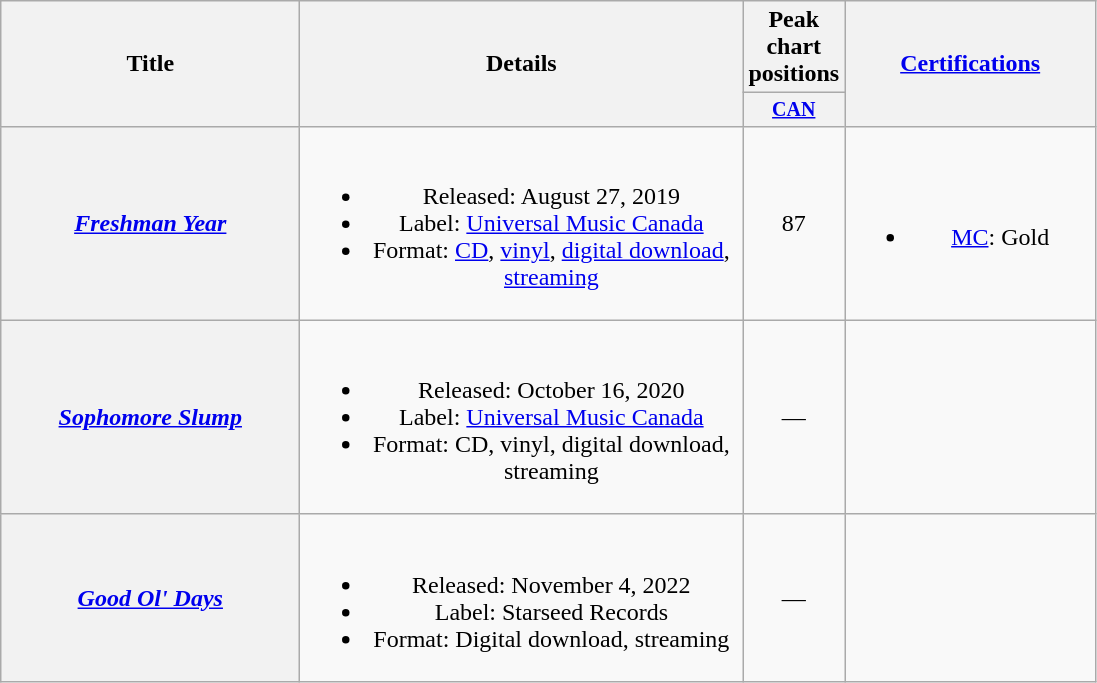<table class="wikitable plainrowheaders" style="text-align:center;">
<tr>
<th scope="col" rowspan="2" style="width:12em;">Title</th>
<th scope="col" rowspan="2" style="width:18em;">Details</th>
<th scope="col" colspan="1">Peak chart<br>positions</th>
<th scope="col" rowspan="2" style="width:10em;"><a href='#'>Certifications</a></th>
</tr>
<tr style="font-size:smaller;">
<th scope="col" style="width:3.5em;"><a href='#'>CAN</a><br></th>
</tr>
<tr>
<th scope="row"><em><a href='#'>Freshman Year</a></em></th>
<td><br><ul><li>Released: August 27, 2019</li><li>Label: <a href='#'>Universal Music Canada</a></li><li>Format: <a href='#'>CD</a>, <a href='#'>vinyl</a>, <a href='#'>digital download</a>, <a href='#'>streaming</a></li></ul></td>
<td>87</td>
<td><br><ul><li><a href='#'>MC</a>: Gold</li></ul></td>
</tr>
<tr>
<th scope="row"><em><a href='#'>Sophomore Slump</a></em></th>
<td><br><ul><li>Released: October 16, 2020</li><li>Label: <a href='#'>Universal Music Canada</a></li><li>Format: CD, vinyl, digital download, streaming</li></ul></td>
<td>—</td>
<td></td>
</tr>
<tr>
<th scope="row"><em><a href='#'>Good Ol' Days</a></em></th>
<td><br><ul><li>Released: November 4, 2022</li><li>Label: Starseed Records</li><li>Format: Digital download, streaming</li></ul></td>
<td>—</td>
<td></td>
</tr>
</table>
